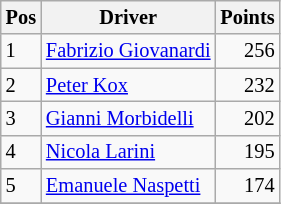<table class="wikitable" style="font-size: 85%;">
<tr>
<th>Pos</th>
<th>Driver</th>
<th>Points</th>
</tr>
<tr>
<td>1</td>
<td> <a href='#'>Fabrizio Giovanardi</a></td>
<td style="text-align:right">256</td>
</tr>
<tr>
<td>2</td>
<td> <a href='#'>Peter Kox</a></td>
<td style="text-align:right">232</td>
</tr>
<tr>
<td>3</td>
<td> <a href='#'>Gianni Morbidelli</a></td>
<td style="text-align:right">202</td>
</tr>
<tr>
<td>4</td>
<td> <a href='#'>Nicola Larini</a></td>
<td style="text-align:right">195</td>
</tr>
<tr>
<td>5</td>
<td> <a href='#'>Emanuele Naspetti</a></td>
<td style="text-align:right">174</td>
</tr>
<tr>
</tr>
</table>
